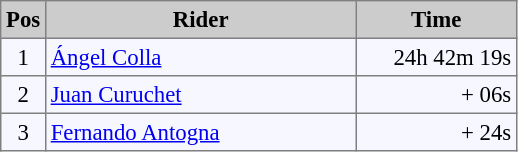<table bgcolor="#f7f8ff" cellpadding="3" cellspacing="0" border="1" style="font-size: 95%; border: gray solid 1px; border-collapse: collapse;">
<tr bgcolor="#CCCCCC">
<td align="center" width="20"><strong>Pos</strong></td>
<td align="center" width="200"><strong>Rider</strong></td>
<td align="center" width="100"><strong>Time</strong></td>
</tr>
<tr valign=top>
<td align=center>1</td>
<td> <a href='#'>Ángel Colla</a></td>
<td align=right>24h 42m 19s</td>
</tr>
<tr valign=top>
<td align=center>2</td>
<td> <a href='#'>Juan Curuchet</a></td>
<td align=right>+ 06s</td>
</tr>
<tr valign=top>
<td align=center>3</td>
<td> <a href='#'>Fernando Antogna</a></td>
<td align=right>+ 24s</td>
</tr>
</table>
